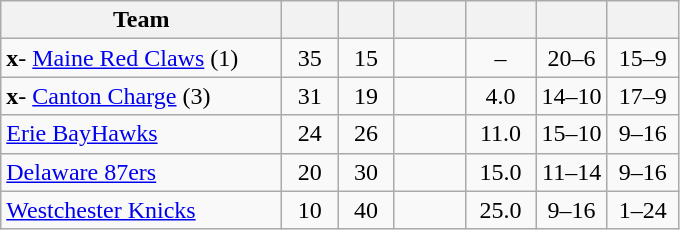<table class="wikitable" style="text-align:center">
<tr>
<th style="width:180px">Team</th>
<th style="width:30px"></th>
<th style="width:30px"></th>
<th style="width:40px"></th>
<th style="width:40px"></th>
<th style="width:40px"></th>
<th style="width:40px"></th>
</tr>
<tr>
<td align=left><strong>x</strong>- <a href='#'>Maine Red Claws</a> (1)</td>
<td>35</td>
<td>15</td>
<td></td>
<td>–</td>
<td>20–6</td>
<td>15–9</td>
</tr>
<tr>
<td align=left><strong>x</strong>- <a href='#'>Canton Charge</a> (3)</td>
<td>31</td>
<td>19</td>
<td></td>
<td>4.0</td>
<td>14–10</td>
<td>17–9</td>
</tr>
<tr>
<td align=left><a href='#'>Erie BayHawks</a></td>
<td>24</td>
<td>26</td>
<td></td>
<td>11.0</td>
<td>15–10</td>
<td>9–16</td>
</tr>
<tr>
<td align=left><a href='#'>Delaware 87ers</a></td>
<td>20</td>
<td>30</td>
<td></td>
<td>15.0</td>
<td>11–14</td>
<td>9–16</td>
</tr>
<tr>
<td align=left><a href='#'>Westchester Knicks</a></td>
<td>10</td>
<td>40</td>
<td></td>
<td>25.0</td>
<td>9–16</td>
<td>1–24</td>
</tr>
</table>
